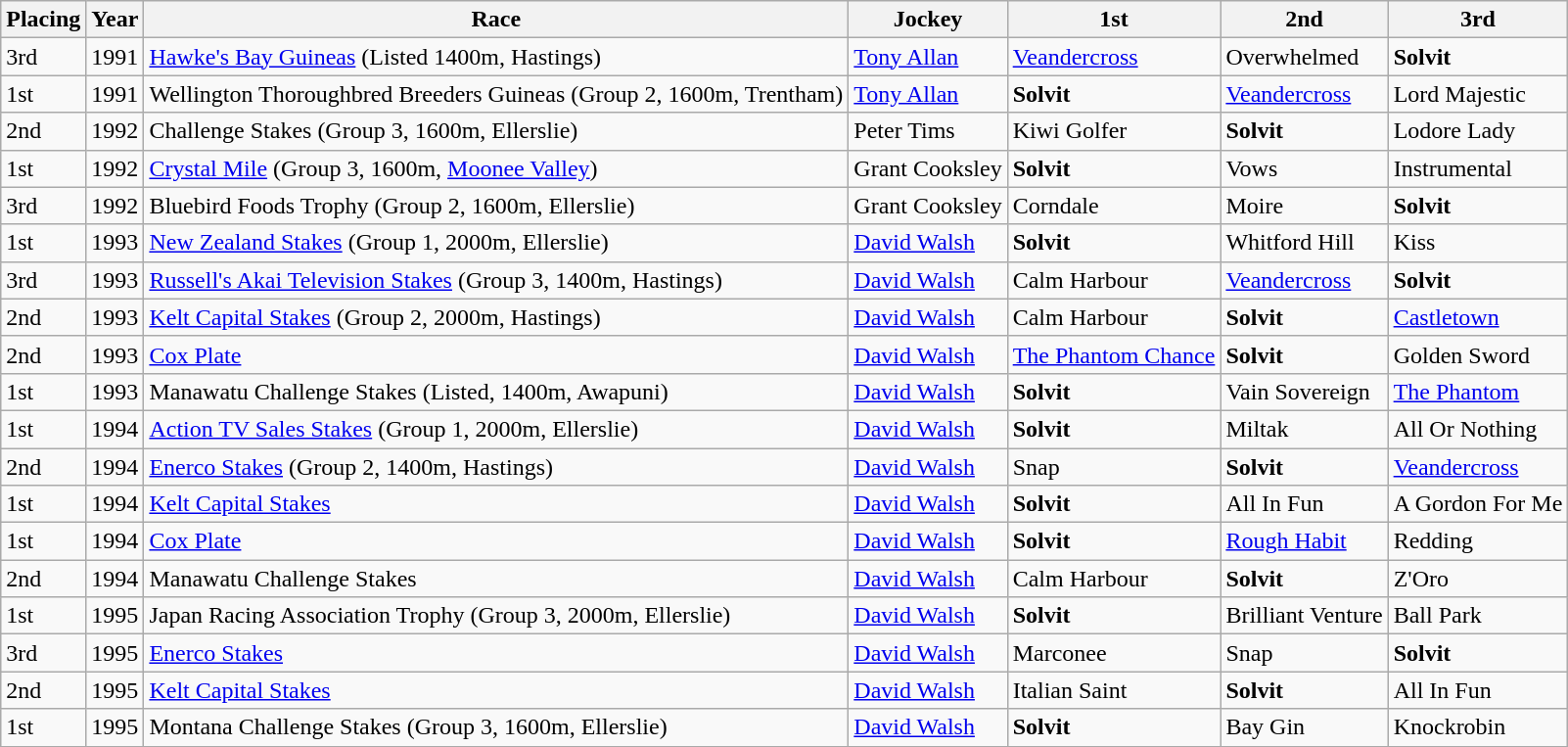<table class="sortable wikitable">
<tr>
<th>Placing</th>
<th>Year</th>
<th>Race</th>
<th>Jockey</th>
<th>1st</th>
<th>2nd</th>
<th>3rd</th>
</tr>
<tr>
<td>3rd</td>
<td>1991</td>
<td><a href='#'>Hawke's Bay Guineas</a> (Listed 1400m, Hastings)</td>
<td><a href='#'>Tony Allan</a></td>
<td><a href='#'>Veandercross</a></td>
<td>Overwhelmed</td>
<td><strong>Solvit</strong></td>
</tr>
<tr>
<td>1st</td>
<td>1991</td>
<td>Wellington Thoroughbred Breeders Guineas (Group 2, 1600m, Trentham)</td>
<td><a href='#'>Tony Allan</a></td>
<td><strong>Solvit</strong></td>
<td><a href='#'>Veandercross</a></td>
<td>Lord Majestic</td>
</tr>
<tr>
<td>2nd</td>
<td>1992</td>
<td>Challenge Stakes (Group 3, 1600m, Ellerslie)</td>
<td>Peter Tims</td>
<td>Kiwi Golfer</td>
<td><strong>Solvit</strong></td>
<td>Lodore Lady</td>
</tr>
<tr>
<td>1st</td>
<td>1992</td>
<td><a href='#'>Crystal Mile</a> (Group 3, 1600m, <a href='#'>Moonee Valley</a>)</td>
<td>Grant Cooksley</td>
<td><strong>Solvit</strong></td>
<td>Vows</td>
<td>Instrumental</td>
</tr>
<tr>
<td>3rd</td>
<td>1992</td>
<td>Bluebird Foods Trophy (Group 2, 1600m, Ellerslie)</td>
<td>Grant Cooksley</td>
<td>Corndale</td>
<td>Moire</td>
<td><strong>Solvit</strong></td>
</tr>
<tr>
<td>1st</td>
<td>1993</td>
<td><a href='#'>New Zealand Stakes</a> (Group 1, 2000m, Ellerslie)</td>
<td><a href='#'>David Walsh</a></td>
<td><strong>Solvit</strong></td>
<td>Whitford Hill</td>
<td>Kiss</td>
</tr>
<tr>
<td>3rd</td>
<td>1993</td>
<td><a href='#'>Russell's Akai Television Stakes</a> (Group 3, 1400m, Hastings)</td>
<td><a href='#'>David Walsh</a></td>
<td>Calm Harbour</td>
<td><a href='#'>Veandercross</a></td>
<td><strong>Solvit</strong></td>
</tr>
<tr>
<td>2nd</td>
<td>1993</td>
<td><a href='#'>Kelt Capital Stakes</a> (Group 2, 2000m, Hastings)</td>
<td><a href='#'>David Walsh</a></td>
<td>Calm Harbour</td>
<td><strong>Solvit</strong></td>
<td><a href='#'>Castletown</a></td>
</tr>
<tr>
<td>2nd</td>
<td>1993</td>
<td><a href='#'>Cox Plate</a></td>
<td><a href='#'>David Walsh</a></td>
<td><a href='#'>The Phantom Chance</a></td>
<td><strong>Solvit</strong></td>
<td>Golden Sword</td>
</tr>
<tr>
<td>1st</td>
<td>1993</td>
<td>Manawatu Challenge Stakes (Listed, 1400m, Awapuni)</td>
<td><a href='#'>David Walsh</a></td>
<td><strong>Solvit</strong></td>
<td>Vain Sovereign</td>
<td><a href='#'>The Phantom</a></td>
</tr>
<tr>
<td>1st</td>
<td>1994</td>
<td><a href='#'>Action TV Sales Stakes</a> (Group 1, 2000m, Ellerslie)</td>
<td><a href='#'>David Walsh</a></td>
<td><strong>Solvit</strong></td>
<td>Miltak</td>
<td>All Or Nothing</td>
</tr>
<tr>
<td>2nd</td>
<td>1994</td>
<td><a href='#'>Enerco Stakes</a> (Group 2, 1400m, Hastings)</td>
<td><a href='#'>David Walsh</a></td>
<td>Snap</td>
<td><strong>Solvit</strong></td>
<td><a href='#'>Veandercross</a></td>
</tr>
<tr>
<td>1st</td>
<td>1994</td>
<td><a href='#'>Kelt Capital Stakes</a></td>
<td><a href='#'>David Walsh</a></td>
<td><strong>Solvit</strong></td>
<td>All In Fun</td>
<td>A Gordon For Me</td>
</tr>
<tr>
<td>1st</td>
<td>1994</td>
<td><a href='#'>Cox Plate</a></td>
<td><a href='#'>David Walsh</a></td>
<td><strong>Solvit</strong></td>
<td><a href='#'>Rough Habit</a></td>
<td>Redding</td>
</tr>
<tr>
<td>2nd</td>
<td>1994</td>
<td>Manawatu Challenge Stakes</td>
<td><a href='#'>David Walsh</a></td>
<td>Calm Harbour</td>
<td><strong>Solvit</strong></td>
<td>Z'Oro</td>
</tr>
<tr>
<td>1st</td>
<td>1995</td>
<td>Japan Racing Association Trophy (Group 3, 2000m, Ellerslie)</td>
<td><a href='#'>David Walsh</a></td>
<td><strong>Solvit</strong></td>
<td>Brilliant Venture</td>
<td>Ball Park</td>
</tr>
<tr>
<td>3rd</td>
<td>1995</td>
<td><a href='#'>Enerco Stakes</a></td>
<td><a href='#'>David Walsh</a></td>
<td>Marconee</td>
<td>Snap</td>
<td><strong>Solvit</strong></td>
</tr>
<tr>
<td>2nd</td>
<td>1995</td>
<td><a href='#'>Kelt Capital Stakes</a></td>
<td><a href='#'>David Walsh</a></td>
<td>Italian Saint</td>
<td><strong>Solvit</strong></td>
<td>All In Fun</td>
</tr>
<tr>
<td>1st</td>
<td>1995</td>
<td>Montana Challenge Stakes (Group 3, 1600m, Ellerslie)</td>
<td><a href='#'>David Walsh</a></td>
<td><strong>Solvit</strong></td>
<td>Bay Gin</td>
<td>Knockrobin</td>
</tr>
<tr>
</tr>
</table>
